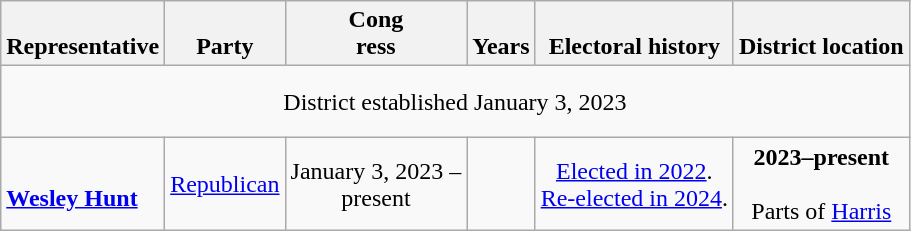<table class=wikitable style="text-align:center">
<tr valign=bottom>
<th>Representative<br></th>
<th>Party</th>
<th>Cong<br>ress</th>
<th>Years</th>
<th>Electoral history</th>
<th> District location</th>
</tr>
<tr style="height:3em">
<td colspan=6>District established January 3, 2023</td>
</tr>
<tr style="height:3em">
<td align=left><br> <strong><a href='#'>Wesley Hunt</a></strong><br></td>
<td><a href='#'>Republican</a></td>
<td nowrap>January 3, 2023 –<br>present</td>
<td></td>
<td><a href='#'>Elected in 2022</a>.<br><a href='#'>Re-elected in 2024</a>.</td>
<td><strong>2023–present</strong><br><br>Parts of <a href='#'>Harris</a></td>
</tr>
</table>
